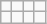<table class="wikitable" |>
<tr>
<td></td>
<td></td>
<td></td>
<td></td>
</tr>
<tr>
<td></td>
<td></td>
<td></td>
<td></td>
</tr>
</table>
